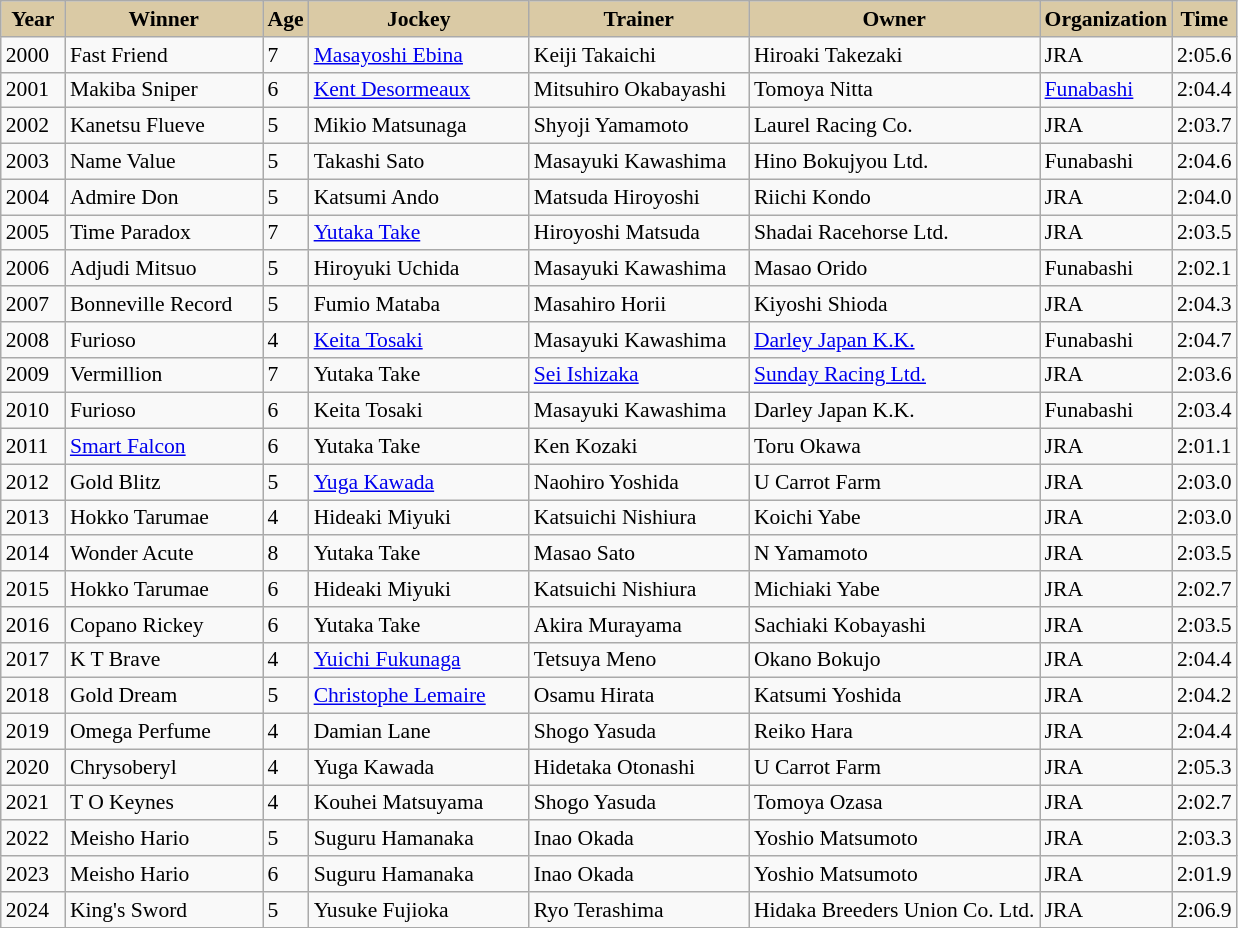<table class="wikitable sortable" style="font-size:90%; white-space:nowrap">
<tr>
<th style="background-color:#DACAA5; width:36px">Year<br></th>
<th style="background-color:#DACAA5; width:125px">Winner<br></th>
<th style="background-color:#DACAA5">Age<br></th>
<th style="background-color:#DACAA5; width:140px">Jockey<br></th>
<th style="background-color:#DACAA5; width:140px">Trainer<br></th>
<th style="background-color:#DACAA5; width:160px">Owner<br></th>
<th style="background-color:#DACAA5">Organization<br></th>
<th style="background-color:#DACAA5">Time<br></th>
</tr>
<tr>
<td>2000</td>
<td>Fast Friend</td>
<td>7</td>
<td><a href='#'>Masayoshi Ebina</a></td>
<td>Keiji Takaichi</td>
<td>Hiroaki Takezaki</td>
<td>JRA</td>
<td>2:05.6</td>
</tr>
<tr>
<td>2001</td>
<td>Makiba Sniper</td>
<td>6</td>
<td><a href='#'>Kent Desormeaux</a></td>
<td>Mitsuhiro Okabayashi</td>
<td>Tomoya Nitta</td>
<td><a href='#'>Funabashi</a></td>
<td>2:04.4</td>
</tr>
<tr>
<td>2002</td>
<td>Kanetsu Flueve</td>
<td>5</td>
<td>Mikio Matsunaga</td>
<td>Shyoji Yamamoto</td>
<td>Laurel Racing Co.</td>
<td>JRA</td>
<td>2:03.7</td>
</tr>
<tr>
<td>2003</td>
<td>Name Value</td>
<td>5</td>
<td>Takashi Sato</td>
<td>Masayuki Kawashima</td>
<td>Hino Bokujyou Ltd.</td>
<td>Funabashi</td>
<td>2:04.6</td>
</tr>
<tr>
<td>2004</td>
<td>Admire Don</td>
<td>5</td>
<td>Katsumi Ando</td>
<td>Matsuda Hiroyoshi</td>
<td>Riichi Kondo</td>
<td>JRA</td>
<td>2:04.0</td>
</tr>
<tr>
<td>2005</td>
<td>Time Paradox</td>
<td>7</td>
<td><a href='#'>Yutaka Take</a></td>
<td>Hiroyoshi Matsuda</td>
<td>Shadai Racehorse Ltd.</td>
<td>JRA</td>
<td>2:03.5</td>
</tr>
<tr>
<td>2006</td>
<td>Adjudi Mitsuo</td>
<td>5</td>
<td>Hiroyuki Uchida</td>
<td>Masayuki Kawashima</td>
<td>Masao Orido</td>
<td>Funabashi</td>
<td>2:02.1</td>
</tr>
<tr>
<td>2007</td>
<td>Bonneville Record</td>
<td>5</td>
<td>Fumio Mataba</td>
<td>Masahiro Horii</td>
<td>Kiyoshi Shioda</td>
<td>JRA</td>
<td>2:04.3</td>
</tr>
<tr>
<td>2008</td>
<td>Furioso</td>
<td>4</td>
<td><a href='#'>Keita Tosaki</a></td>
<td>Masayuki Kawashima</td>
<td><a href='#'>Darley Japan K.K.</a></td>
<td>Funabashi</td>
<td>2:04.7</td>
</tr>
<tr>
<td>2009</td>
<td>Vermillion</td>
<td>7</td>
<td>Yutaka Take</td>
<td><a href='#'>Sei Ishizaka</a></td>
<td><a href='#'>Sunday Racing Ltd.</a></td>
<td>JRA</td>
<td>2:03.6</td>
</tr>
<tr>
<td>2010</td>
<td>Furioso</td>
<td>6</td>
<td>Keita Tosaki</td>
<td>Masayuki Kawashima</td>
<td>Darley Japan K.K.</td>
<td>Funabashi</td>
<td>2:03.4</td>
</tr>
<tr>
<td>2011</td>
<td><a href='#'>Smart Falcon</a></td>
<td>6</td>
<td>Yutaka Take</td>
<td>Ken Kozaki</td>
<td>Toru Okawa</td>
<td>JRA</td>
<td>2:01.1</td>
</tr>
<tr>
<td>2012</td>
<td>Gold Blitz</td>
<td>5</td>
<td><a href='#'>Yuga Kawada</a></td>
<td>Naohiro Yoshida</td>
<td>U Carrot Farm</td>
<td>JRA</td>
<td>2:03.0</td>
</tr>
<tr>
<td>2013</td>
<td>Hokko Tarumae</td>
<td>4</td>
<td>Hideaki Miyuki</td>
<td>Katsuichi Nishiura</td>
<td>Koichi Yabe</td>
<td>JRA</td>
<td>2:03.0</td>
</tr>
<tr>
<td>2014</td>
<td>Wonder Acute</td>
<td>8</td>
<td>Yutaka Take</td>
<td>Masao Sato</td>
<td>N Yamamoto</td>
<td>JRA</td>
<td>2:03.5</td>
</tr>
<tr>
<td>2015</td>
<td>Hokko Tarumae</td>
<td>6</td>
<td>Hideaki Miyuki</td>
<td>Katsuichi Nishiura</td>
<td>Michiaki Yabe</td>
<td>JRA</td>
<td>2:02.7</td>
</tr>
<tr>
<td>2016</td>
<td>Copano Rickey</td>
<td>6</td>
<td>Yutaka Take</td>
<td>Akira Murayama</td>
<td>Sachiaki Kobayashi</td>
<td>JRA</td>
<td>2:03.5</td>
</tr>
<tr>
<td>2017</td>
<td>K T Brave</td>
<td>4</td>
<td><a href='#'>Yuichi Fukunaga</a></td>
<td>Tetsuya Meno</td>
<td>Okano Bokujo</td>
<td>JRA</td>
<td>2:04.4</td>
</tr>
<tr>
<td>2018</td>
<td>Gold Dream</td>
<td>5</td>
<td><a href='#'>Christophe Lemaire</a></td>
<td>Osamu Hirata</td>
<td>Katsumi Yoshida</td>
<td>JRA</td>
<td>2:04.2</td>
</tr>
<tr>
<td>2019</td>
<td>Omega Perfume</td>
<td>4</td>
<td>Damian Lane</td>
<td>Shogo Yasuda</td>
<td>Reiko Hara</td>
<td>JRA</td>
<td>2:04.4</td>
</tr>
<tr>
<td>2020</td>
<td>Chrysoberyl</td>
<td>4</td>
<td>Yuga Kawada</td>
<td>Hidetaka Otonashi</td>
<td>U Carrot Farm</td>
<td>JRA</td>
<td>2:05.3</td>
</tr>
<tr>
<td>2021</td>
<td>T O Keynes</td>
<td>4</td>
<td>Kouhei Matsuyama</td>
<td>Shogo Yasuda</td>
<td>Tomoya Ozasa</td>
<td>JRA</td>
<td>2:02.7</td>
</tr>
<tr>
<td>2022</td>
<td>Meisho Hario</td>
<td>5</td>
<td>Suguru Hamanaka</td>
<td>Inao Okada</td>
<td>Yoshio Matsumoto</td>
<td>JRA</td>
<td>2:03.3</td>
</tr>
<tr>
<td>2023</td>
<td>Meisho Hario</td>
<td>6</td>
<td>Suguru Hamanaka</td>
<td>Inao Okada</td>
<td>Yoshio Matsumoto</td>
<td>JRA</td>
<td>2:01.9</td>
</tr>
<tr>
<td>2024</td>
<td>King's Sword</td>
<td>5</td>
<td>Yusuke Fujioka</td>
<td>Ryo Terashima</td>
<td>Hidaka Breeders Union Co. Ltd.</td>
<td>JRA</td>
<td>2:06.9</td>
</tr>
</table>
